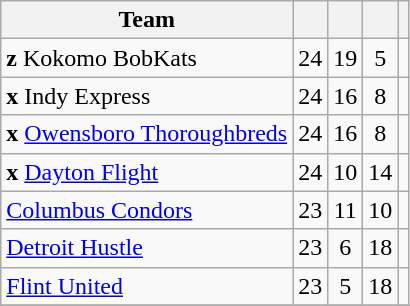<table class="wikitable" style="text-align:center">
<tr>
<th>Team</th>
<th></th>
<th></th>
<th></th>
<th></th>
</tr>
<tr>
<td align=left><strong>z</strong> Kokomo BobKats</td>
<td>24</td>
<td>19</td>
<td>5</td>
<td></td>
</tr>
<tr>
<td align=left><strong>x</strong> Indy Express</td>
<td>24</td>
<td>16</td>
<td>8</td>
<td></td>
</tr>
<tr>
<td align=left><strong>x</strong> <a href='#'>Owensboro Thoroughbreds</a></td>
<td>24</td>
<td>16</td>
<td>8</td>
<td></td>
</tr>
<tr>
<td align=left><strong>x</strong> <a href='#'>Dayton Flight</a></td>
<td>24</td>
<td>10</td>
<td>14</td>
<td></td>
</tr>
<tr>
<td align=left><a href='#'>Columbus Condors</a></td>
<td>23</td>
<td>11</td>
<td>10</td>
<td></td>
</tr>
<tr>
<td align=left><a href='#'>Detroit Hustle</a></td>
<td>23</td>
<td>6</td>
<td>18</td>
<td></td>
</tr>
<tr>
<td align=left><a href='#'>Flint United</a></td>
<td>23</td>
<td>5</td>
<td>18</td>
<td></td>
</tr>
<tr>
</tr>
</table>
